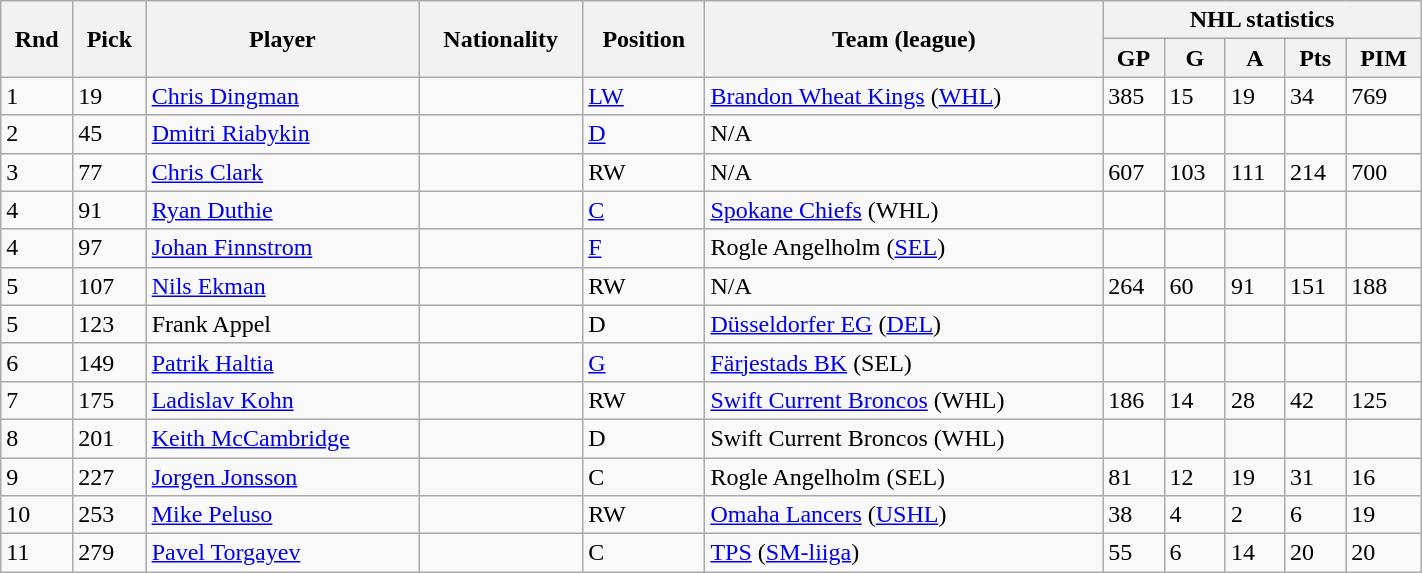<table class="wikitable"  width="75%">
<tr>
<th rowspan="2">Rnd</th>
<th rowspan="2">Pick</th>
<th rowspan="2">Player</th>
<th rowspan="2">Nationality</th>
<th rowspan="2">Position</th>
<th rowspan="2">Team (league)</th>
<th colspan="5">NHL statistics</th>
</tr>
<tr>
<th>GP</th>
<th>G</th>
<th>A</th>
<th>Pts</th>
<th>PIM</th>
</tr>
<tr>
<td>1</td>
<td>19</td>
<td><a href='#'>Chris Dingman</a></td>
<td></td>
<td><a href='#'>LW</a></td>
<td><a href='#'>Brandon Wheat Kings</a> (<a href='#'>WHL</a>)</td>
<td>385</td>
<td>15</td>
<td>19</td>
<td>34</td>
<td>769</td>
</tr>
<tr>
<td>2</td>
<td>45</td>
<td><a href='#'>Dmitri Riabykin</a></td>
<td></td>
<td><a href='#'>D</a></td>
<td>N/A</td>
<td></td>
<td></td>
<td></td>
<td></td>
<td></td>
</tr>
<tr>
<td>3</td>
<td>77</td>
<td><a href='#'>Chris Clark</a></td>
<td></td>
<td>RW</td>
<td>N/A</td>
<td>607</td>
<td>103</td>
<td>111</td>
<td>214</td>
<td>700</td>
</tr>
<tr>
<td>4</td>
<td>91</td>
<td><a href='#'>Ryan Duthie</a></td>
<td></td>
<td><a href='#'>C</a></td>
<td><a href='#'>Spokane Chiefs</a> (WHL)</td>
<td></td>
<td></td>
<td></td>
<td></td>
<td></td>
</tr>
<tr>
<td>4</td>
<td>97</td>
<td><a href='#'>Johan Finnstrom</a></td>
<td></td>
<td><a href='#'>F</a></td>
<td>Rogle Angelholm (<a href='#'>SEL</a>)</td>
<td></td>
<td></td>
<td></td>
<td></td>
<td></td>
</tr>
<tr>
<td>5</td>
<td>107</td>
<td><a href='#'>Nils Ekman</a></td>
<td></td>
<td>RW</td>
<td>N/A</td>
<td>264</td>
<td>60</td>
<td>91</td>
<td>151</td>
<td>188</td>
</tr>
<tr>
<td>5</td>
<td>123</td>
<td>Frank Appel</td>
<td></td>
<td>D</td>
<td><a href='#'>Düsseldorfer EG</a> (<a href='#'>DEL</a>)</td>
<td></td>
<td></td>
<td></td>
<td></td>
<td></td>
</tr>
<tr>
<td>6</td>
<td>149</td>
<td><a href='#'>Patrik Haltia</a></td>
<td></td>
<td><a href='#'>G</a></td>
<td><a href='#'>Färjestads BK</a> (SEL)</td>
<td></td>
<td></td>
<td></td>
<td></td>
<td></td>
</tr>
<tr>
<td>7</td>
<td>175</td>
<td><a href='#'>Ladislav Kohn</a></td>
<td></td>
<td>RW</td>
<td><a href='#'>Swift Current Broncos</a> (WHL)</td>
<td>186</td>
<td>14</td>
<td>28</td>
<td>42</td>
<td>125</td>
</tr>
<tr>
<td>8</td>
<td>201</td>
<td><a href='#'>Keith McCambridge</a></td>
<td></td>
<td>D</td>
<td>Swift Current Broncos (WHL)</td>
<td></td>
<td></td>
<td></td>
<td></td>
<td></td>
</tr>
<tr>
<td>9</td>
<td>227</td>
<td><a href='#'>Jorgen Jonsson</a></td>
<td></td>
<td>C</td>
<td>Rogle Angelholm (SEL)</td>
<td>81</td>
<td>12</td>
<td>19</td>
<td>31</td>
<td>16</td>
</tr>
<tr>
<td>10</td>
<td>253</td>
<td><a href='#'>Mike Peluso</a></td>
<td></td>
<td>RW</td>
<td><a href='#'>Omaha Lancers</a> (<a href='#'>USHL</a>)</td>
<td>38</td>
<td>4</td>
<td>2</td>
<td>6</td>
<td>19</td>
</tr>
<tr>
<td>11</td>
<td>279</td>
<td><a href='#'>Pavel Torgayev</a></td>
<td></td>
<td>C</td>
<td><a href='#'>TPS</a> (<a href='#'>SM-liiga</a>)</td>
<td>55</td>
<td>6</td>
<td>14</td>
<td>20</td>
<td>20</td>
</tr>
</table>
